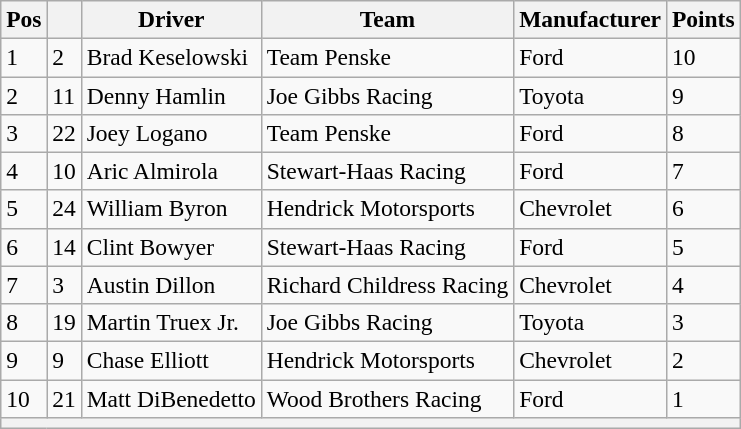<table class="wikitable" style="font-size:98%">
<tr>
<th>Pos</th>
<th></th>
<th>Driver</th>
<th>Team</th>
<th>Manufacturer</th>
<th>Points</th>
</tr>
<tr>
<td>1</td>
<td>2</td>
<td>Brad Keselowski</td>
<td>Team Penske</td>
<td>Ford</td>
<td>10</td>
</tr>
<tr>
<td>2</td>
<td>11</td>
<td>Denny Hamlin</td>
<td>Joe Gibbs Racing</td>
<td>Toyota</td>
<td>9</td>
</tr>
<tr>
<td>3</td>
<td>22</td>
<td>Joey Logano</td>
<td>Team Penske</td>
<td>Ford</td>
<td>8</td>
</tr>
<tr>
<td>4</td>
<td>10</td>
<td>Aric Almirola</td>
<td>Stewart-Haas Racing</td>
<td>Ford</td>
<td>7</td>
</tr>
<tr>
<td>5</td>
<td>24</td>
<td>William Byron</td>
<td>Hendrick Motorsports</td>
<td>Chevrolet</td>
<td>6</td>
</tr>
<tr>
<td>6</td>
<td>14</td>
<td>Clint Bowyer</td>
<td>Stewart-Haas Racing</td>
<td>Ford</td>
<td>5</td>
</tr>
<tr>
<td>7</td>
<td>3</td>
<td>Austin Dillon</td>
<td>Richard Childress Racing</td>
<td>Chevrolet</td>
<td>4</td>
</tr>
<tr>
<td>8</td>
<td>19</td>
<td>Martin Truex Jr.</td>
<td>Joe Gibbs Racing</td>
<td>Toyota</td>
<td>3</td>
</tr>
<tr>
<td>9</td>
<td>9</td>
<td>Chase Elliott</td>
<td>Hendrick Motorsports</td>
<td>Chevrolet</td>
<td>2</td>
</tr>
<tr>
<td>10</td>
<td>21</td>
<td>Matt DiBenedetto</td>
<td>Wood Brothers Racing</td>
<td>Ford</td>
<td>1</td>
</tr>
<tr>
<th colspan="6"></th>
</tr>
</table>
